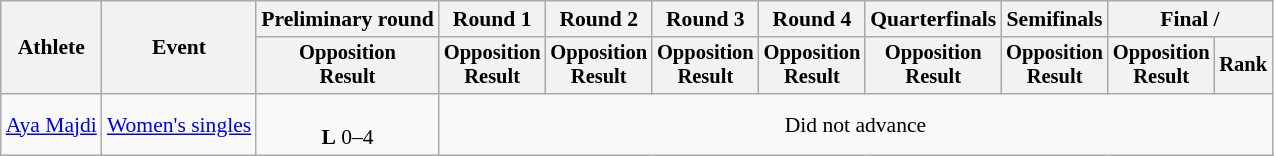<table class="wikitable" style="font-size:90%">
<tr>
<th rowspan=2>Athlete</th>
<th rowspan=2>Event</th>
<th>Preliminary round</th>
<th scope="col">Round 1</th>
<th scope="col">Round 2</th>
<th scope="col">Round 3</th>
<th scope="col">Round 4</th>
<th scope="col">Quarterfinals</th>
<th scope="col">Semifinals</th>
<th colspan=2>Final / </th>
</tr>
<tr style="font-size:95%">
<th>Opposition<br>Result</th>
<th>Opposition<br>Result</th>
<th>Opposition<br>Result</th>
<th>Opposition<br>Result</th>
<th>Opposition<br>Result</th>
<th>Opposition<br>Result</th>
<th>Opposition<br>Result</th>
<th>Opposition<br>Result</th>
<th>Rank</th>
</tr>
<tr align=center>
<td align=left><a href='#'>Aya Majdi</a></td>
<td align=left><a href='#'>Women's singles</a></td>
<td><br> <strong>L</strong> 0–4</td>
<td colspan=8>Did not advance</td>
</tr>
</table>
